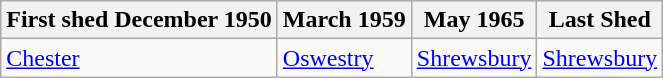<table class="wikitable">
<tr>
<th>First shed December 1950</th>
<th>March 1959</th>
<th>May 1965</th>
<th>Last Shed</th>
</tr>
<tr>
<td><a href='#'>Chester</a></td>
<td><a href='#'>Oswestry</a></td>
<td><a href='#'>Shrewsbury</a></td>
<td><a href='#'>Shrewsbury</a></td>
</tr>
</table>
